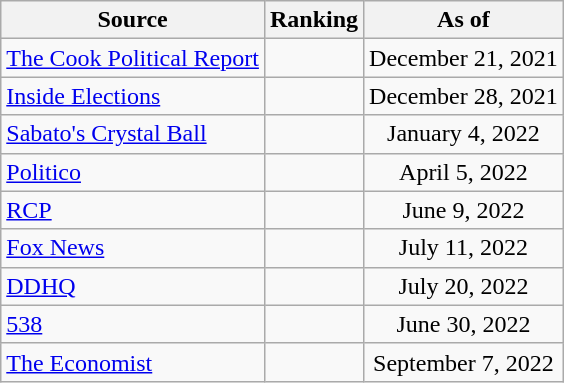<table class="wikitable" style="text-align:center">
<tr>
<th>Source</th>
<th>Ranking</th>
<th>As of</th>
</tr>
<tr>
<td align=left><a href='#'>The Cook Political Report</a></td>
<td></td>
<td>December 21, 2021</td>
</tr>
<tr>
<td align=left><a href='#'>Inside Elections</a></td>
<td></td>
<td>December 28, 2021</td>
</tr>
<tr>
<td align=left><a href='#'>Sabato's Crystal Ball</a></td>
<td></td>
<td>January 4, 2022</td>
</tr>
<tr>
<td align=left><a href='#'>Politico</a></td>
<td></td>
<td>April 5, 2022</td>
</tr>
<tr>
<td align="left"><a href='#'>RCP</a></td>
<td></td>
<td>June 9, 2022</td>
</tr>
<tr>
<td align=left><a href='#'>Fox News</a></td>
<td></td>
<td>July 11, 2022</td>
</tr>
<tr>
<td align="left"><a href='#'>DDHQ</a></td>
<td></td>
<td>July 20, 2022</td>
</tr>
<tr>
<td align="left"><a href='#'>538</a></td>
<td></td>
<td>June 30, 2022</td>
</tr>
<tr>
<td align="left"><a href='#'>The Economist</a></td>
<td></td>
<td>September 7, 2022</td>
</tr>
</table>
